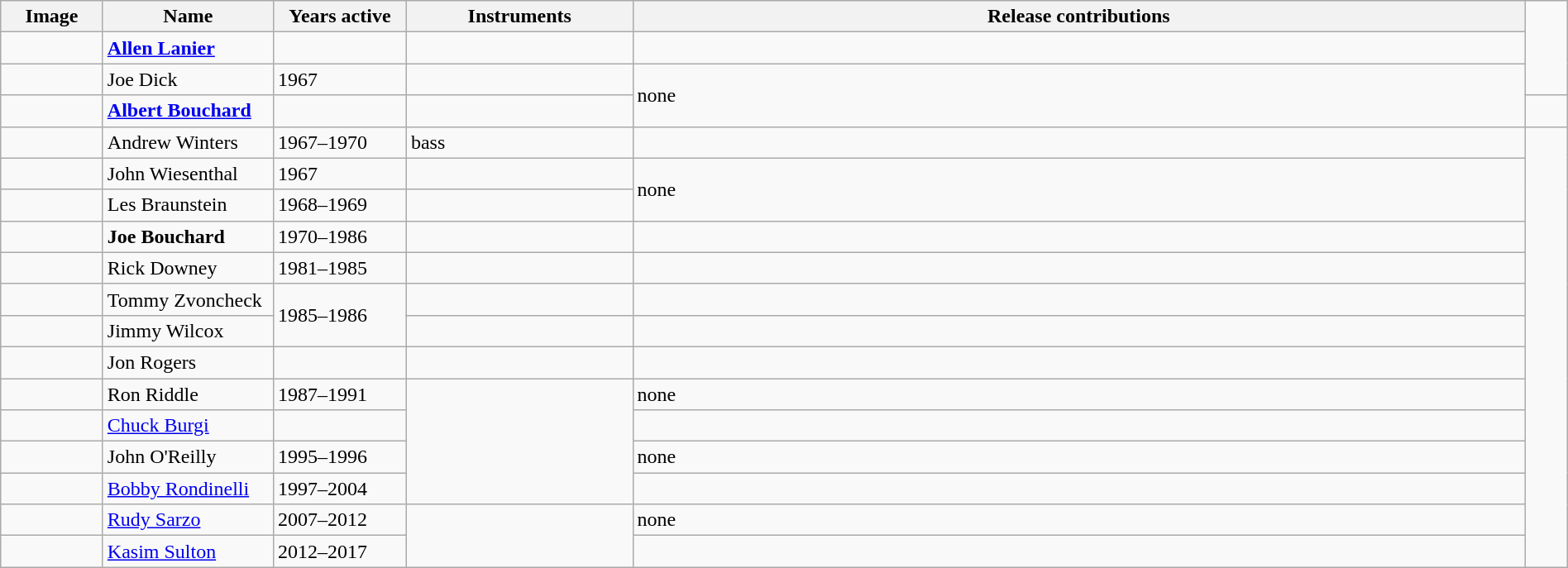<table class="wikitable" border="1" width=100%>
<tr>
<th width="75">Image</th>
<th width="130">Name</th>
<th width="100">Years active</th>
<th width="175">Instruments</th>
<th>Release contributions</th>
</tr>
<tr>
<td></td>
<td><strong><a href='#'>Allen Lanier</a></strong></td>
<td></td>
<td></td>
<td></td>
</tr>
<tr>
<td></td>
<td>Joe Dick</td>
<td>1967</td>
<td></td>
<td rowspan="2">none</td>
</tr>
<tr>
<td></td>
<td><strong><a href='#'>Albert Bouchard</a></strong></td>
<td></td>
<td></td>
<td></td>
</tr>
<tr>
<td></td>
<td>Andrew Winters</td>
<td>1967–1970</td>
<td>bass</td>
<td></td>
</tr>
<tr>
<td></td>
<td>John Wiesenthal</td>
<td>1967</td>
<td></td>
<td rowspan="2">none</td>
</tr>
<tr>
<td></td>
<td>Les Braunstein</td>
<td>1968–1969</td>
<td></td>
</tr>
<tr>
<td></td>
<td><strong>Joe Bouchard</strong></td>
<td>1970–1986</td>
<td></td>
<td></td>
</tr>
<tr>
<td></td>
<td>Rick Downey</td>
<td>1981–1985</td>
<td></td>
<td></td>
</tr>
<tr>
<td></td>
<td>Tommy Zvoncheck</td>
<td rowspan="2">1985–1986</td>
<td></td>
<td></td>
</tr>
<tr>
<td></td>
<td>Jimmy Wilcox</td>
<td></td>
<td></td>
</tr>
<tr>
<td></td>
<td>Jon Rogers</td>
<td></td>
<td></td>
<td></td>
</tr>
<tr>
<td></td>
<td>Ron Riddle</td>
<td>1987–1991</td>
<td rowspan="4"></td>
<td>none</td>
</tr>
<tr>
<td></td>
<td><a href='#'>Chuck Burgi</a></td>
<td></td>
<td></td>
</tr>
<tr>
<td></td>
<td>John O'Reilly</td>
<td>1995–1996</td>
<td>none</td>
</tr>
<tr>
<td></td>
<td><a href='#'>Bobby Rondinelli</a></td>
<td>1997–2004</td>
<td></td>
</tr>
<tr>
<td></td>
<td><a href='#'>Rudy Sarzo</a></td>
<td>2007–2012</td>
<td rowspan="2"></td>
<td>none</td>
</tr>
<tr>
<td></td>
<td><a href='#'>Kasim Sulton</a></td>
<td>2012–2017</td>
<td></td>
</tr>
</table>
